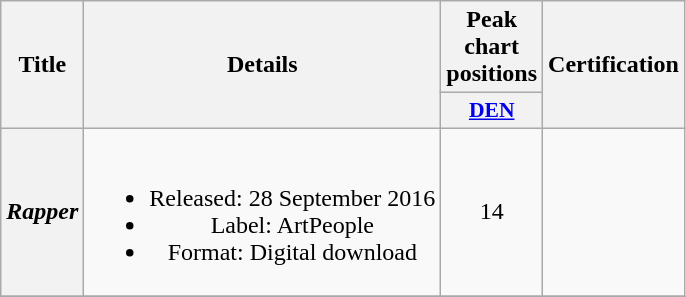<table class="wikitable plainrowheaders" style="text-align:center;" border="1">
<tr>
<th scope="col" rowspan="2">Title</th>
<th scope="col" rowspan="2">Details</th>
<th scope="col" colspan="1">Peak chart positions</th>
<th scope="col" rowspan="2">Certification</th>
</tr>
<tr>
<th style="width:4em;font-size:90%"><a href='#'>DEN</a><br></th>
</tr>
<tr>
<th scope="row"><strong><em>Rapper</em></strong></th>
<td><br><ul><li>Released: 28 September 2016</li><li>Label: ArtPeople</li><li>Format: Digital download</li></ul></td>
<td>14<br></td>
<td></td>
</tr>
<tr>
</tr>
</table>
